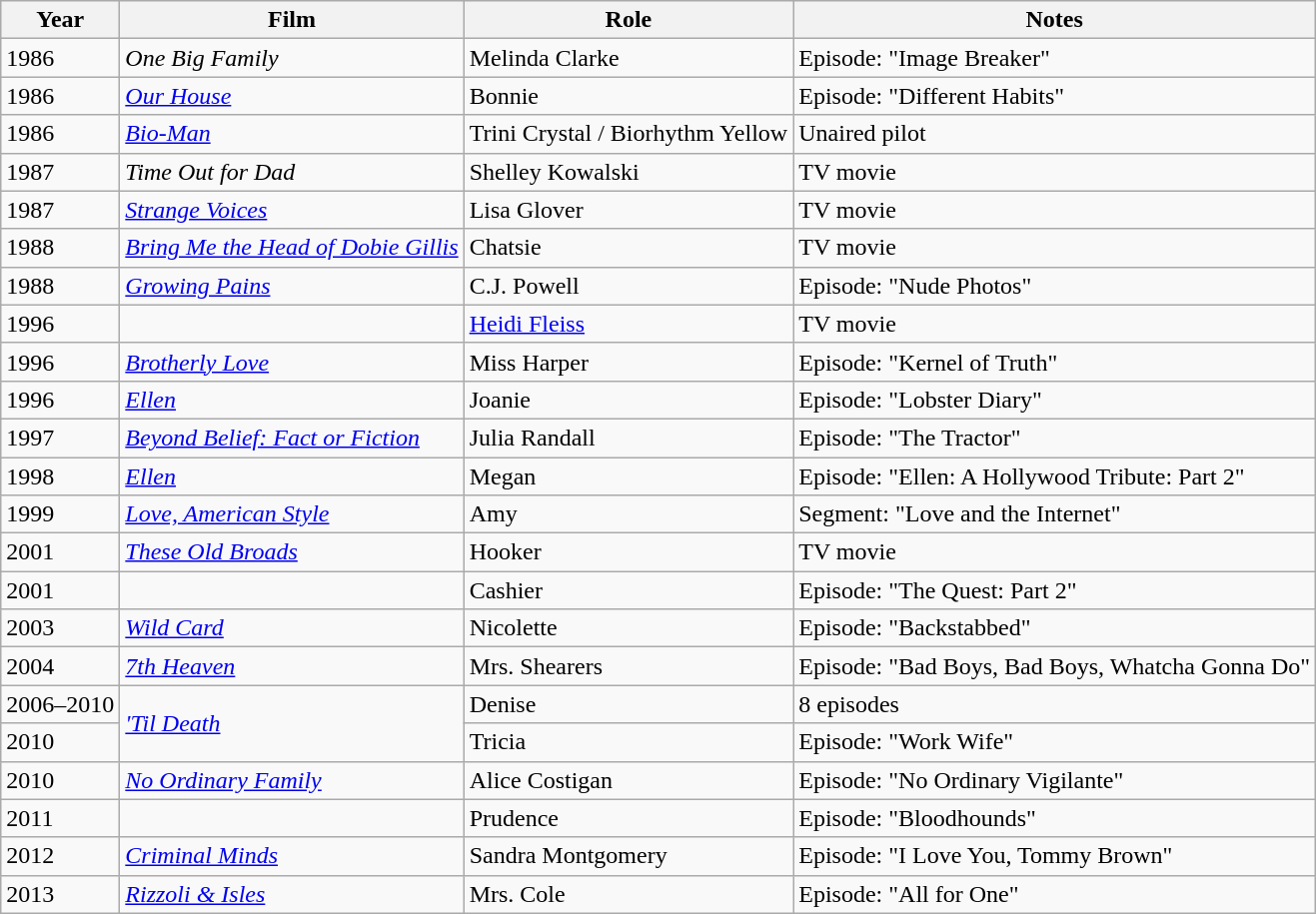<table class="wikitable sortable">
<tr>
<th>Year</th>
<th>Film</th>
<th>Role</th>
<th class="unsortable">Notes</th>
</tr>
<tr>
<td>1986</td>
<td><em>One Big Family</em></td>
<td>Melinda Clarke</td>
<td>Episode: "Image Breaker"</td>
</tr>
<tr>
<td>1986</td>
<td><em><a href='#'>Our House</a></em></td>
<td>Bonnie</td>
<td>Episode: "Different Habits"</td>
</tr>
<tr>
<td>1986</td>
<td><em><a href='#'>Bio-Man</a></em></td>
<td>Trini Crystal / Biorhythm Yellow</td>
<td>Unaired pilot</td>
</tr>
<tr>
<td>1987</td>
<td><em>Time Out for Dad</em></td>
<td>Shelley Kowalski</td>
<td>TV movie</td>
</tr>
<tr>
<td>1987</td>
<td><em><a href='#'>Strange Voices</a></em></td>
<td>Lisa Glover</td>
<td>TV movie</td>
</tr>
<tr>
<td>1988</td>
<td><em><a href='#'>Bring Me the Head of Dobie Gillis</a></em></td>
<td>Chatsie</td>
<td>TV movie</td>
</tr>
<tr>
<td>1988</td>
<td><em><a href='#'>Growing Pains</a></em></td>
<td>C.J. Powell</td>
<td>Episode: "Nude Photos"</td>
</tr>
<tr>
<td>1996</td>
<td><em></em></td>
<td><a href='#'>Heidi Fleiss</a></td>
<td>TV movie</td>
</tr>
<tr>
<td>1996</td>
<td><em><a href='#'>Brotherly Love</a></em></td>
<td>Miss Harper</td>
<td>Episode: "Kernel of Truth"</td>
</tr>
<tr>
<td>1996</td>
<td><em><a href='#'>Ellen</a></em></td>
<td>Joanie</td>
<td>Episode: "Lobster Diary"</td>
</tr>
<tr>
<td>1997</td>
<td><em><a href='#'>Beyond Belief: Fact or Fiction</a></em></td>
<td>Julia Randall</td>
<td>Episode: "The Tractor"</td>
</tr>
<tr>
<td>1998</td>
<td><em><a href='#'>Ellen</a></em></td>
<td>Megan</td>
<td>Episode: "Ellen: A Hollywood Tribute: Part 2"</td>
</tr>
<tr>
<td>1999</td>
<td><em><a href='#'>Love, American Style</a></em></td>
<td>Amy</td>
<td>Segment: "Love and the Internet"</td>
</tr>
<tr>
<td>2001</td>
<td><em><a href='#'>These Old Broads</a></em></td>
<td>Hooker</td>
<td>TV movie</td>
</tr>
<tr>
<td>2001</td>
<td><em></em></td>
<td>Cashier</td>
<td>Episode: "The Quest: Part 2"</td>
</tr>
<tr>
<td>2003</td>
<td><em><a href='#'>Wild Card</a></em></td>
<td>Nicolette</td>
<td>Episode: "Backstabbed"</td>
</tr>
<tr>
<td>2004</td>
<td><em><a href='#'>7th Heaven</a></em></td>
<td>Mrs. Shearers</td>
<td>Episode: "Bad Boys, Bad Boys, Whatcha Gonna Do"</td>
</tr>
<tr>
<td>2006–2010</td>
<td rowspan=2><em><a href='#'>'Til Death</a></em></td>
<td>Denise</td>
<td>8 episodes</td>
</tr>
<tr>
<td>2010</td>
<td>Tricia</td>
<td>Episode: "Work Wife"</td>
</tr>
<tr>
<td>2010</td>
<td><em><a href='#'>No Ordinary Family</a></em></td>
<td>Alice Costigan</td>
<td>Episode: "No Ordinary Vigilante"</td>
</tr>
<tr>
<td>2011</td>
<td><em></em></td>
<td>Prudence</td>
<td>Episode: "Bloodhounds"</td>
</tr>
<tr>
<td>2012</td>
<td><em><a href='#'>Criminal Minds</a></em></td>
<td>Sandra Montgomery</td>
<td>Episode: "I Love You, Tommy Brown"</td>
</tr>
<tr>
<td>2013</td>
<td><em><a href='#'>Rizzoli & Isles</a></em></td>
<td>Mrs. Cole</td>
<td>Episode: "All for One"</td>
</tr>
</table>
